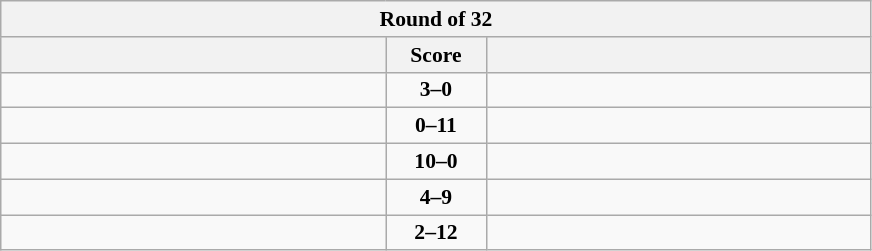<table class="wikitable" style="text-align: center; font-size:90% ">
<tr>
<th colspan=3>Round of 32</th>
</tr>
<tr>
<th align="right" width="250"></th>
<th width="60">Score</th>
<th align="left" width="250"></th>
</tr>
<tr>
<td align=left><strong></strong></td>
<td align=center><strong>3–0</strong></td>
<td align=left></td>
</tr>
<tr>
<td align=left></td>
<td align=center><strong>0–11</strong></td>
<td align=left><strong></strong></td>
</tr>
<tr>
<td align=left><strong></strong></td>
<td align=center><strong>10–0</strong></td>
<td align=left></td>
</tr>
<tr>
<td align=left></td>
<td align=center><strong>4–9</strong></td>
<td align=left><strong></strong></td>
</tr>
<tr>
<td align=left></td>
<td align=center><strong>2–12</strong></td>
<td align=left><strong></strong></td>
</tr>
</table>
